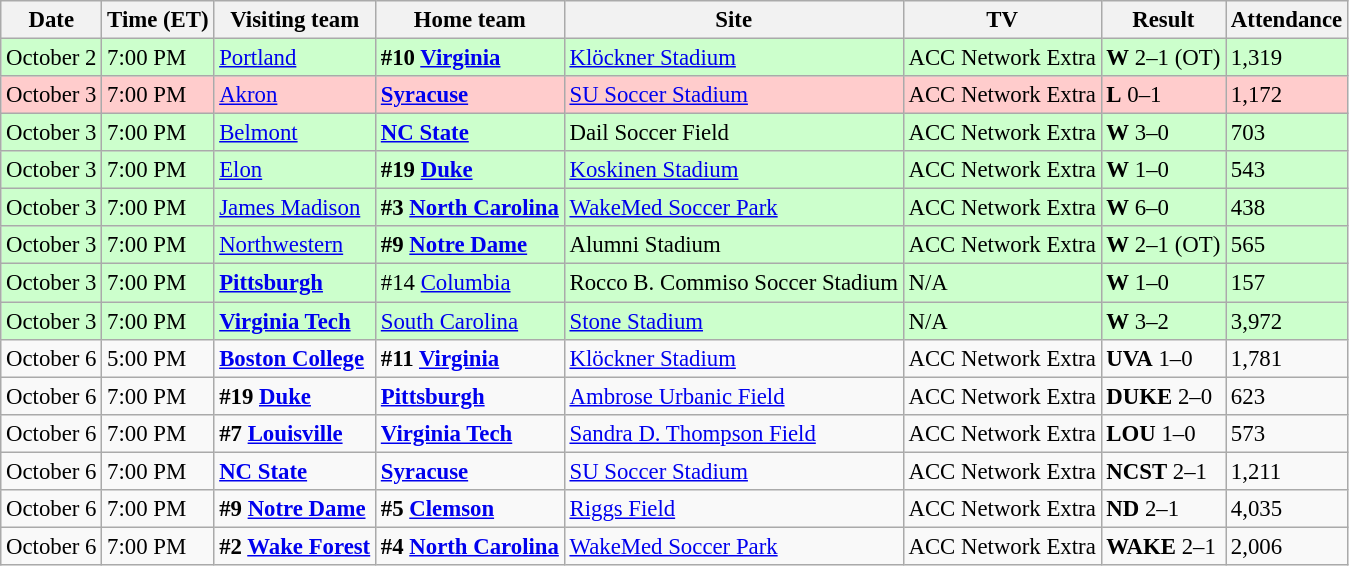<table class="wikitable" style="font-size:95%;">
<tr>
<th>Date</th>
<th>Time (ET)</th>
<th>Visiting team</th>
<th>Home team</th>
<th>Site</th>
<th>TV</th>
<th>Result</th>
<th>Attendance</th>
</tr>
<tr style="background:#cfc;">
<td>October 2</td>
<td>7:00 PM</td>
<td><a href='#'>Portland</a></td>
<td><strong>#10 <a href='#'>Virginia</a></strong></td>
<td><a href='#'>Klöckner Stadium</a></td>
<td>ACC Network Extra</td>
<td><strong>W</strong> 2–1 (OT)</td>
<td>1,319</td>
</tr>
<tr style="background:#fcc;">
<td>October 3</td>
<td>7:00 PM</td>
<td><a href='#'>Akron</a></td>
<td><strong><a href='#'>Syracuse</a></strong></td>
<td><a href='#'>SU Soccer Stadium</a></td>
<td>ACC Network Extra</td>
<td><strong>L</strong> 0–1</td>
<td>1,172</td>
</tr>
<tr style="background:#cfc;">
<td>October 3</td>
<td>7:00 PM</td>
<td><a href='#'>Belmont</a></td>
<td><strong><a href='#'>NC State</a></strong></td>
<td>Dail Soccer Field</td>
<td>ACC Network Extra</td>
<td><strong>W</strong> 3–0</td>
<td>703</td>
</tr>
<tr style="background:#cfc;">
<td>October 3</td>
<td>7:00 PM</td>
<td><a href='#'>Elon</a></td>
<td><strong>#19 <a href='#'>Duke</a></strong></td>
<td><a href='#'>Koskinen Stadium</a></td>
<td>ACC Network Extra</td>
<td><strong>W</strong> 1–0</td>
<td>543</td>
</tr>
<tr style="background:#cfc;">
<td>October 3</td>
<td>7:00 PM</td>
<td><a href='#'>James Madison</a></td>
<td><strong>#3 <a href='#'>North Carolina</a></strong></td>
<td><a href='#'>WakeMed Soccer Park</a></td>
<td>ACC Network Extra</td>
<td><strong>W</strong> 6–0</td>
<td>438</td>
</tr>
<tr style="background:#cfc;">
<td>October 3</td>
<td>7:00 PM</td>
<td><a href='#'>Northwestern</a></td>
<td><strong>#9 <a href='#'>Notre Dame</a></strong></td>
<td>Alumni Stadium</td>
<td>ACC Network Extra</td>
<td><strong>W</strong> 2–1 (OT)</td>
<td>565</td>
</tr>
<tr style="background:#cfc;">
<td>October 3</td>
<td>7:00 PM</td>
<td><strong><a href='#'>Pittsburgh</a></strong></td>
<td>#14 <a href='#'>Columbia</a></td>
<td>Rocco B. Commiso Soccer Stadium</td>
<td>N/A</td>
<td><strong>W</strong> 1–0</td>
<td>157</td>
</tr>
<tr style="background:#cfc;">
<td>October 3</td>
<td>7:00 PM</td>
<td><strong><a href='#'>Virginia Tech</a></strong></td>
<td><a href='#'>South Carolina</a></td>
<td><a href='#'>Stone Stadium</a></td>
<td>N/A</td>
<td><strong>W</strong> 3–2</td>
<td>3,972</td>
</tr>
<tr>
<td>October 6</td>
<td>5:00 PM</td>
<td><strong><a href='#'>Boston College</a></strong></td>
<td><strong>#11 <a href='#'>Virginia</a></strong></td>
<td><a href='#'>Klöckner Stadium</a></td>
<td>ACC Network Extra</td>
<td><strong>UVA</strong> 1–0</td>
<td>1,781</td>
</tr>
<tr>
<td>October 6</td>
<td>7:00 PM</td>
<td><strong>#19 <a href='#'>Duke</a></strong></td>
<td><strong><a href='#'>Pittsburgh</a></strong></td>
<td><a href='#'>Ambrose Urbanic Field</a></td>
<td>ACC Network Extra</td>
<td><strong>DUKE</strong> 2–0</td>
<td>623</td>
</tr>
<tr>
<td>October 6</td>
<td>7:00 PM</td>
<td><strong>#7 <a href='#'>Louisville</a></strong></td>
<td><strong><a href='#'>Virginia Tech</a></strong></td>
<td><a href='#'>Sandra D. Thompson Field</a></td>
<td>ACC Network Extra</td>
<td><strong>LOU</strong> 1–0</td>
<td>573</td>
</tr>
<tr>
<td>October 6</td>
<td>7:00 PM</td>
<td><strong><a href='#'>NC State</a></strong></td>
<td><strong><a href='#'>Syracuse</a></strong></td>
<td><a href='#'>SU Soccer Stadium</a></td>
<td>ACC Network Extra</td>
<td><strong>NCST</strong> 2–1</td>
<td>1,211</td>
</tr>
<tr>
<td>October 6</td>
<td>7:00 PM</td>
<td><strong>#9 <a href='#'>Notre Dame</a></strong></td>
<td><strong>#5 <a href='#'>Clemson</a></strong></td>
<td><a href='#'>Riggs Field</a></td>
<td>ACC Network Extra</td>
<td><strong>ND</strong> 2–1</td>
<td>4,035</td>
</tr>
<tr>
<td>October 6</td>
<td>7:00 PM</td>
<td><strong>#2 <a href='#'>Wake Forest</a></strong></td>
<td><strong>#4 <a href='#'>North Carolina</a></strong></td>
<td><a href='#'>WakeMed Soccer Park</a></td>
<td>ACC Network Extra</td>
<td><strong>WAKE</strong> 2–1</td>
<td>2,006</td>
</tr>
</table>
